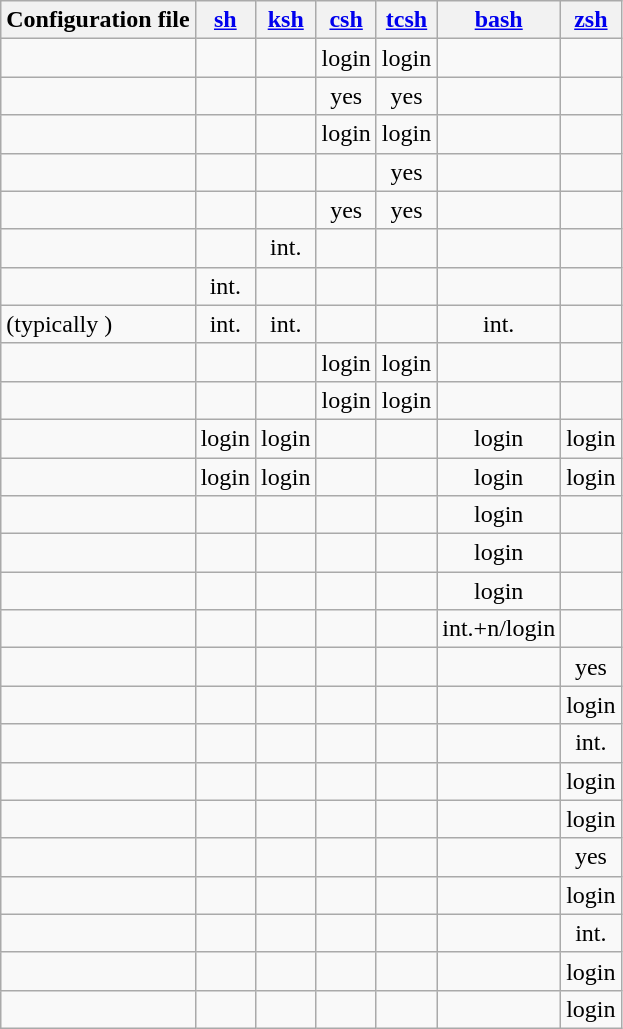<table class="wikitable floatleft sortable" style="text-align: center; margin-right: 2em;">
<tr>
<th>Configuration file</th>
<th><a href='#'>sh</a></th>
<th><a href='#'>ksh</a></th>
<th><a href='#'>csh</a></th>
<th><a href='#'>tcsh</a></th>
<th><a href='#'>bash</a></th>
<th><a href='#'>zsh</a></th>
</tr>
<tr>
<td style="text-align:left;"></td>
<td></td>
<td></td>
<td>login</td>
<td>login</td>
<td></td>
<td></td>
</tr>
<tr>
<td style="text-align:left;"></td>
<td></td>
<td></td>
<td>yes</td>
<td>yes</td>
<td></td>
<td></td>
</tr>
<tr>
<td style="text-align:left;"></td>
<td></td>
<td></td>
<td>login</td>
<td>login</td>
<td></td>
<td></td>
</tr>
<tr>
<td style="text-align:left;"></td>
<td></td>
<td></td>
<td></td>
<td>yes</td>
<td></td>
<td></td>
</tr>
<tr>
<td style="text-align:left;"></td>
<td></td>
<td></td>
<td>yes</td>
<td>yes</td>
<td></td>
<td></td>
</tr>
<tr>
<td style="text-align:left;"></td>
<td></td>
<td>int.</td>
<td></td>
<td></td>
<td></td>
<td></td>
</tr>
<tr>
<td style="text-align:left;"></td>
<td>int.</td>
<td></td>
<td></td>
<td></td>
<td></td>
<td></td>
</tr>
<tr>
<td style="text-align:left;"> (typically )</td>
<td>int.</td>
<td>int.</td>
<td></td>
<td></td>
<td>int.</td>
<td></td>
</tr>
<tr>
<td style="text-align:left;"></td>
<td></td>
<td></td>
<td>login</td>
<td>login</td>
<td></td>
<td></td>
</tr>
<tr>
<td style="text-align:left;"></td>
<td></td>
<td></td>
<td>login</td>
<td>login</td>
<td></td>
<td></td>
</tr>
<tr>
<td style="text-align:left;"></td>
<td>login</td>
<td>login</td>
<td></td>
<td></td>
<td>login</td>
<td>login</td>
</tr>
<tr>
<td style="text-align:left;"></td>
<td>login</td>
<td>login</td>
<td></td>
<td></td>
<td>login</td>
<td>login</td>
</tr>
<tr>
<td style="text-align:left;"></td>
<td></td>
<td></td>
<td></td>
<td></td>
<td>login</td>
<td></td>
</tr>
<tr>
<td style="text-align:left;"></td>
<td></td>
<td></td>
<td></td>
<td></td>
<td>login</td>
<td></td>
</tr>
<tr>
<td style="text-align:left;"></td>
<td></td>
<td></td>
<td></td>
<td></td>
<td>login</td>
<td></td>
</tr>
<tr>
<td style="text-align:left;"></td>
<td></td>
<td></td>
<td></td>
<td></td>
<td>int.+n/login</td>
<td></td>
</tr>
<tr>
<td style="text-align:left;"></td>
<td></td>
<td></td>
<td></td>
<td></td>
<td></td>
<td>yes</td>
</tr>
<tr>
<td style="text-align:left;"></td>
<td></td>
<td></td>
<td></td>
<td></td>
<td></td>
<td>login</td>
</tr>
<tr>
<td style="text-align:left;"></td>
<td></td>
<td></td>
<td></td>
<td></td>
<td></td>
<td>int.</td>
</tr>
<tr>
<td style="text-align:left;"></td>
<td></td>
<td></td>
<td></td>
<td></td>
<td></td>
<td>login</td>
</tr>
<tr>
<td style="text-align:left;"></td>
<td></td>
<td></td>
<td></td>
<td></td>
<td></td>
<td>login</td>
</tr>
<tr>
<td style="text-align:left;"></td>
<td></td>
<td></td>
<td></td>
<td></td>
<td></td>
<td>yes</td>
</tr>
<tr>
<td style="text-align:left;"></td>
<td></td>
<td></td>
<td></td>
<td></td>
<td></td>
<td>login</td>
</tr>
<tr>
<td style="text-align:left;"></td>
<td></td>
<td></td>
<td></td>
<td></td>
<td></td>
<td>int.</td>
</tr>
<tr>
<td style="text-align:left;"></td>
<td></td>
<td></td>
<td></td>
<td></td>
<td></td>
<td>login</td>
</tr>
<tr>
<td style="text-align:left;"></td>
<td></td>
<td></td>
<td></td>
<td></td>
<td></td>
<td>login</td>
</tr>
</table>
